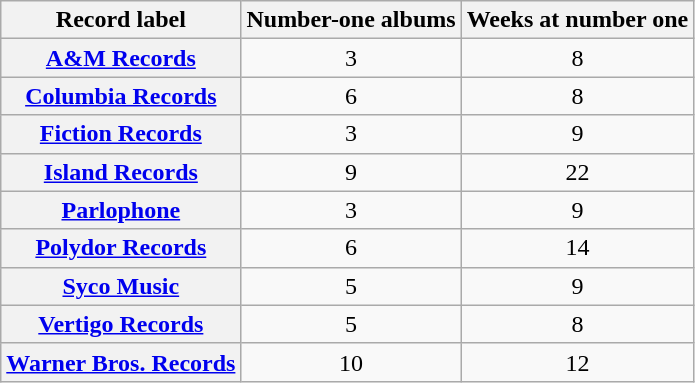<table class="wikitable plainrowheaders sortable">
<tr>
<th scope=col>Record label</th>
<th scope=col>Number-one albums</th>
<th scope=col>Weeks at number one</th>
</tr>
<tr>
<th scope=row><a href='#'>A&M Records</a></th>
<td align=center>3</td>
<td align=center>8</td>
</tr>
<tr>
<th scope=row><a href='#'>Columbia Records</a></th>
<td align=center>6</td>
<td align=center>8</td>
</tr>
<tr>
<th scope=row><a href='#'>Fiction Records</a></th>
<td align=center>3</td>
<td align=center>9</td>
</tr>
<tr>
<th scope=row><a href='#'>Island Records</a></th>
<td align=center>9</td>
<td align=center>22</td>
</tr>
<tr>
<th scope=row><a href='#'>Parlophone</a></th>
<td align=center>3</td>
<td align=center>9</td>
</tr>
<tr>
<th scope=row><a href='#'>Polydor Records</a></th>
<td align=center>6</td>
<td align=center>14</td>
</tr>
<tr>
<th scope=row><a href='#'>Syco Music</a></th>
<td align=center>5</td>
<td align=center>9</td>
</tr>
<tr>
<th scope=row><a href='#'>Vertigo Records</a></th>
<td align=center>5</td>
<td align=center>8</td>
</tr>
<tr>
<th scope=row><a href='#'>Warner Bros. Records</a></th>
<td align=center>10</td>
<td align=center>12</td>
</tr>
</table>
